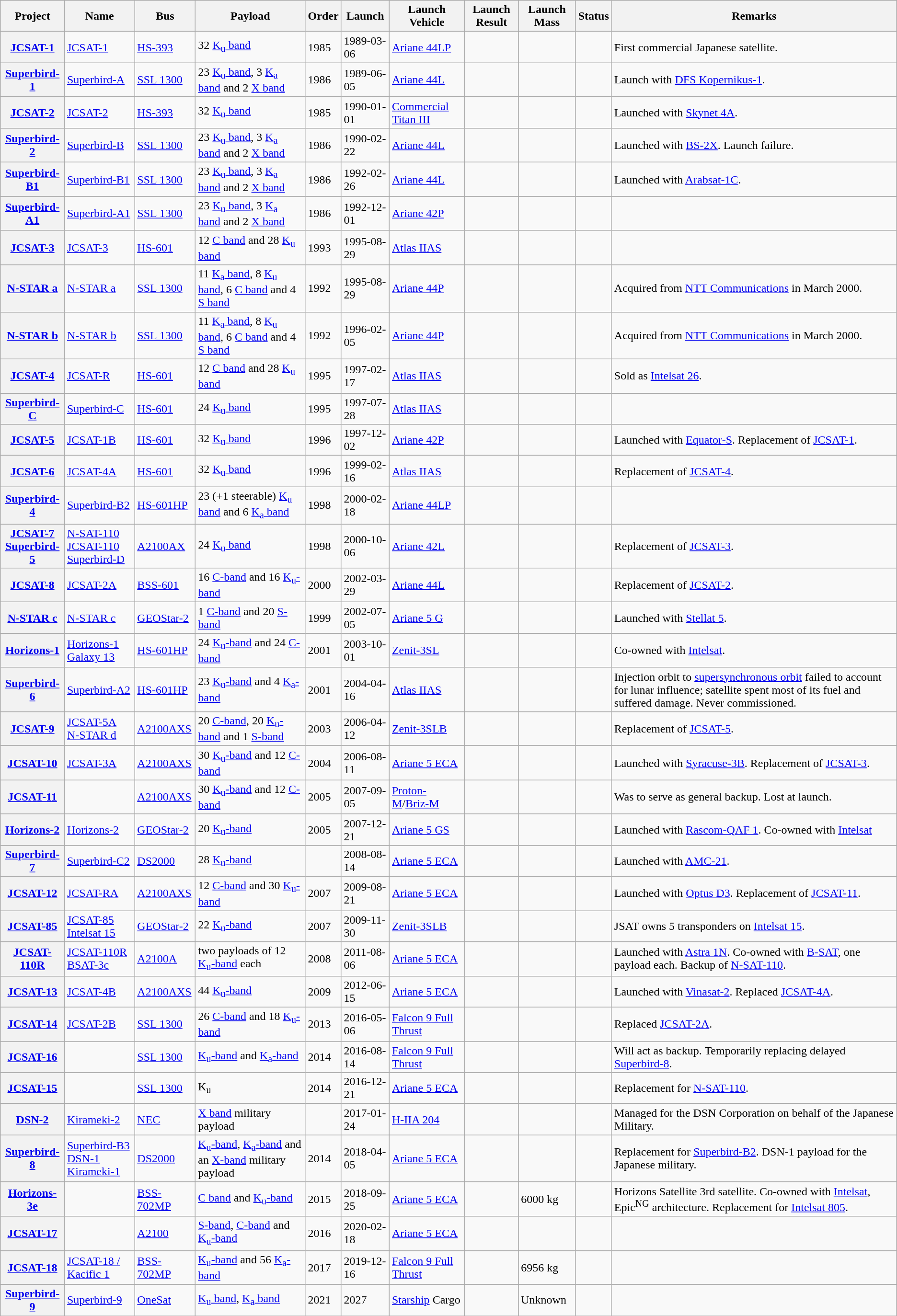<table class="wikitable sortable mw-collapsible">
<tr>
<th>Project</th>
<th>Name</th>
<th>Bus</th>
<th>Payload</th>
<th>Order</th>
<th>Launch</th>
<th>Launch Vehicle</th>
<th>Launch Result</th>
<th>Launch Mass</th>
<th>Status</th>
<th>Remarks</th>
</tr>
<tr>
<th><a href='#'>JCSAT-1</a></th>
<td><a href='#'>JCSAT-1</a></td>
<td><a href='#'>HS-393</a></td>
<td>32 <a href='#'>K<sub>u</sub> band</a></td>
<td>1985</td>
<td>1989-03-06</td>
<td><a href='#'>Ariane 44LP</a></td>
<td></td>
<td></td>
<td></td>
<td>First commercial Japanese satellite.</td>
</tr>
<tr>
<th><a href='#'>Superbird-1</a></th>
<td><a href='#'>Superbird-A</a></td>
<td><a href='#'>SSL 1300</a></td>
<td>23 <a href='#'>K<sub>u</sub> band</a>, 3 <a href='#'>K<sub>a</sub> band</a> and 2 <a href='#'>X band</a></td>
<td>1986</td>
<td>1989-06-05</td>
<td><a href='#'>Ariane 44L</a></td>
<td></td>
<td></td>
<td></td>
<td>Launch with <a href='#'>DFS Kopernikus-1</a>.</td>
</tr>
<tr>
<th><a href='#'>JCSAT-2</a></th>
<td><a href='#'>JCSAT-2</a></td>
<td><a href='#'>HS-393</a></td>
<td>32 <a href='#'>K<sub>u</sub> band</a></td>
<td>1985</td>
<td>1990-01-01</td>
<td><a href='#'>Commercial Titan III</a></td>
<td></td>
<td></td>
<td></td>
<td>Launched with <a href='#'>Skynet 4A</a>.</td>
</tr>
<tr>
<th><a href='#'>Superbird-2</a></th>
<td><a href='#'>Superbird-B</a></td>
<td><a href='#'>SSL 1300</a></td>
<td>23 <a href='#'>K<sub>u</sub> band</a>, 3 <a href='#'>K<sub>a</sub> band</a> and 2 <a href='#'>X band</a></td>
<td>1986</td>
<td>1990-02-22</td>
<td><a href='#'>Ariane 44L</a></td>
<td></td>
<td></td>
<td></td>
<td>Launched with <a href='#'>BS-2X</a>. Launch failure.</td>
</tr>
<tr>
<th><a href='#'>Superbird-B1</a></th>
<td><a href='#'>Superbird-B1</a></td>
<td><a href='#'>SSL 1300</a></td>
<td>23 <a href='#'>K<sub>u</sub> band</a>, 3 <a href='#'>K<sub>a</sub> band</a> and 2 <a href='#'>X band</a></td>
<td>1986</td>
<td>1992-02-26</td>
<td><a href='#'>Ariane 44L</a></td>
<td></td>
<td></td>
<td></td>
<td>Launched with <a href='#'>Arabsat-1C</a>.</td>
</tr>
<tr>
<th><a href='#'>Superbird-A1</a></th>
<td><a href='#'>Superbird-A1</a></td>
<td><a href='#'>SSL 1300</a></td>
<td>23 <a href='#'>K<sub>u</sub> band</a>, 3 <a href='#'>K<sub>a</sub> band</a> and 2 <a href='#'>X band</a></td>
<td>1986</td>
<td>1992-12-01</td>
<td><a href='#'>Ariane 42P</a></td>
<td></td>
<td></td>
<td></td>
<td></td>
</tr>
<tr>
<th><a href='#'>JCSAT-3</a></th>
<td><a href='#'>JCSAT-3</a></td>
<td><a href='#'>HS-601</a></td>
<td>12 <a href='#'>C band</a> and 28 <a href='#'>K<sub>u</sub> band</a></td>
<td>1993</td>
<td>1995-08-29</td>
<td><a href='#'>Atlas IIAS</a></td>
<td></td>
<td></td>
<td></td>
<td></td>
</tr>
<tr>
<th><a href='#'>N-STAR a</a></th>
<td><a href='#'>N-STAR a</a></td>
<td><a href='#'>SSL 1300</a></td>
<td>11 <a href='#'>K<sub>a</sub> band</a>, 8 <a href='#'>K<sub>u</sub> band</a>, 6 <a href='#'>C band</a> and 4 <a href='#'>S band</a></td>
<td>1992</td>
<td>1995-08-29</td>
<td><a href='#'>Ariane 44P</a></td>
<td></td>
<td></td>
<td></td>
<td>Acquired from <a href='#'>NTT Communications</a> in March 2000.</td>
</tr>
<tr>
<th><a href='#'>N-STAR b</a></th>
<td><a href='#'>N-STAR b</a></td>
<td><a href='#'>SSL 1300</a></td>
<td>11 <a href='#'>K<sub>a</sub> band</a>, 8 <a href='#'>K<sub>u</sub> band</a>, 6 <a href='#'>C band</a> and 4 <a href='#'>S band</a></td>
<td>1992</td>
<td>1996-02-05</td>
<td><a href='#'>Ariane 44P</a></td>
<td></td>
<td></td>
<td></td>
<td>Acquired from <a href='#'>NTT Communications</a> in March 2000.</td>
</tr>
<tr>
<th><a href='#'>JCSAT-4</a></th>
<td><a href='#'>JCSAT-R</a></td>
<td><a href='#'>HS-601</a></td>
<td>12 <a href='#'>C band</a> and 28 <a href='#'>K<sub>u</sub> band</a></td>
<td>1995</td>
<td>1997-02-17</td>
<td><a href='#'>Atlas IIAS</a></td>
<td></td>
<td></td>
<td></td>
<td>Sold as <a href='#'>Intelsat 26</a>.</td>
</tr>
<tr>
<th><a href='#'>Superbird-C</a></th>
<td><a href='#'>Superbird-C</a></td>
<td><a href='#'>HS-601</a></td>
<td>24 <a href='#'>K<sub>u</sub> band</a></td>
<td>1995</td>
<td>1997-07-28</td>
<td><a href='#'>Atlas IIAS</a></td>
<td></td>
<td></td>
<td></td>
<td></td>
</tr>
<tr>
<th><a href='#'>JCSAT-5</a></th>
<td><a href='#'>JCSAT-1B</a></td>
<td><a href='#'>HS-601</a></td>
<td>32 <a href='#'>K<sub>u</sub> band</a></td>
<td>1996</td>
<td>1997-12-02</td>
<td><a href='#'>Ariane 42P</a></td>
<td></td>
<td></td>
<td></td>
<td>Launched with <a href='#'>Equator-S</a>. Replacement of <a href='#'>JCSAT-1</a>.</td>
</tr>
<tr>
<th><a href='#'>JCSAT-6</a></th>
<td><a href='#'>JCSAT-4A</a></td>
<td><a href='#'>HS-601</a></td>
<td>32 <a href='#'>K<sub>u</sub> band</a></td>
<td>1996</td>
<td>1999-02-16</td>
<td><a href='#'>Atlas IIAS</a></td>
<td></td>
<td></td>
<td></td>
<td>Replacement of <a href='#'>JCSAT-4</a>.</td>
</tr>
<tr>
<th><a href='#'>Superbird-4</a></th>
<td><a href='#'>Superbird-B2</a></td>
<td><a href='#'>HS-601HP</a></td>
<td>23 (+1 steerable) <a href='#'>K<sub>u</sub> band</a> and 6 <a href='#'>K<sub>a</sub> band</a></td>
<td>1998</td>
<td>2000-02-18</td>
<td><a href='#'>Ariane 44LP</a></td>
<td></td>
<td></td>
<td></td>
<td></td>
</tr>
<tr>
<th><a href='#'>JCSAT-7</a><br><a href='#'>Superbird-5</a></th>
<td><a href='#'>N-SAT-110</a><br><a href='#'>JCSAT-110</a><br><a href='#'>Superbird-D</a></td>
<td><a href='#'>A2100AX</a></td>
<td>24 <a href='#'>K<sub>u</sub> band</a></td>
<td>1998</td>
<td>2000-10-06</td>
<td><a href='#'>Ariane 42L</a></td>
<td></td>
<td></td>
<td></td>
<td>Replacement of <a href='#'>JCSAT-3</a>.</td>
</tr>
<tr>
<th><a href='#'>JCSAT-8</a></th>
<td><a href='#'>JCSAT-2A</a></td>
<td><a href='#'>BSS-601</a></td>
<td>16 <a href='#'>C-band</a> and 16 <a href='#'>K<sub>u</sub>-band</a></td>
<td>2000</td>
<td>2002-03-29</td>
<td><a href='#'>Ariane 44L</a></td>
<td></td>
<td></td>
<td></td>
<td>Replacement of <a href='#'>JCSAT-2</a>.</td>
</tr>
<tr>
<th><a href='#'>N-STAR c</a></th>
<td><a href='#'>N-STAR c</a></td>
<td><a href='#'>GEOStar-2</a></td>
<td>1 <a href='#'>C-band</a> and 20 <a href='#'>S-band</a></td>
<td>1999</td>
<td>2002-07-05</td>
<td><a href='#'>Ariane 5 G</a></td>
<td></td>
<td></td>
<td></td>
<td>Launched with <a href='#'>Stellat 5</a>.</td>
</tr>
<tr>
<th><a href='#'>Horizons-1</a></th>
<td><a href='#'>Horizons-1</a><br><a href='#'>Galaxy 13</a></td>
<td><a href='#'>HS-601HP</a></td>
<td>24 <a href='#'>K<sub>u</sub>-band</a> and 24 <a href='#'>C-band</a></td>
<td>2001</td>
<td>2003-10-01</td>
<td><a href='#'>Zenit-3SL</a></td>
<td></td>
<td></td>
<td></td>
<td>Co-owned with <a href='#'>Intelsat</a>.</td>
</tr>
<tr>
<th><a href='#'>Superbird-6</a></th>
<td><a href='#'>Superbird-A2</a></td>
<td><a href='#'>HS-601HP</a></td>
<td>23 <a href='#'>K<sub>u</sub>-band</a> and 4 <a href='#'>K<sub>a</sub>-band</a></td>
<td>2001</td>
<td>2004-04-16</td>
<td><a href='#'>Atlas IIAS</a></td>
<td></td>
<td></td>
<td></td>
<td>Injection orbit to <a href='#'>supersynchronous orbit</a> failed to account for lunar influence; satellite spent most of its fuel and suffered damage. Never commissioned.</td>
</tr>
<tr>
<th><a href='#'>JCSAT-9</a></th>
<td><a href='#'>JCSAT-5A</a><br><a href='#'>N-STAR d</a></td>
<td><a href='#'>A2100AXS</a></td>
<td>20 <a href='#'>C-band</a>, 20 <a href='#'>K<sub>u</sub>-band</a> and 1 <a href='#'>S-band</a></td>
<td>2003</td>
<td>2006-04-12</td>
<td><a href='#'>Zenit-3SLB</a></td>
<td></td>
<td></td>
<td></td>
<td>Replacement of <a href='#'>JCSAT-5</a>.</td>
</tr>
<tr>
<th><a href='#'>JCSAT-10</a></th>
<td><a href='#'>JCSAT-3A</a></td>
<td><a href='#'>A2100AXS</a></td>
<td>30 <a href='#'>K<sub>u</sub>-band</a> and 12 <a href='#'>C-band</a></td>
<td>2004</td>
<td>2006-08-11</td>
<td><a href='#'>Ariane 5 ECA</a></td>
<td></td>
<td></td>
<td></td>
<td>Launched with <a href='#'>Syracuse-3B</a>. Replacement of <a href='#'>JCSAT-3</a>.</td>
</tr>
<tr>
<th><a href='#'>JCSAT-11</a></th>
<td></td>
<td><a href='#'>A2100AXS</a></td>
<td>30 <a href='#'>K<sub>u</sub>-band</a> and 12 <a href='#'>C-band</a></td>
<td>2005</td>
<td>2007-09-05</td>
<td><a href='#'>Proton-M</a>/<a href='#'>Briz-M</a></td>
<td></td>
<td></td>
<td></td>
<td>Was to serve as general backup. Lost at launch.</td>
</tr>
<tr>
<th><a href='#'>Horizons-2</a></th>
<td><a href='#'>Horizons-2</a></td>
<td><a href='#'>GEOStar-2</a></td>
<td>20 <a href='#'>K<sub>u</sub>-band</a></td>
<td>2005</td>
<td>2007-12-21</td>
<td><a href='#'>Ariane 5 GS</a></td>
<td></td>
<td></td>
<td></td>
<td>Launched with <a href='#'>Rascom-QAF 1</a>. Co-owned with <a href='#'>Intelsat</a></td>
</tr>
<tr>
<th><a href='#'>Superbird-7</a></th>
<td><a href='#'>Superbird-C2</a></td>
<td><a href='#'>DS2000</a></td>
<td>28 <a href='#'>K<sub>u</sub>-band</a></td>
<td></td>
<td>2008-08-14</td>
<td><a href='#'>Ariane 5 ECA</a></td>
<td></td>
<td></td>
<td></td>
<td>Launched with <a href='#'>AMC-21</a>.</td>
</tr>
<tr>
<th><a href='#'>JCSAT-12</a></th>
<td><a href='#'>JCSAT-RA</a></td>
<td><a href='#'>A2100AXS</a></td>
<td>12 <a href='#'>C-band</a> and 30 <a href='#'>K<sub>u</sub>-band</a></td>
<td>2007</td>
<td>2009-08-21</td>
<td><a href='#'>Ariane 5 ECA</a></td>
<td></td>
<td></td>
<td></td>
<td>Launched with <a href='#'>Optus D3</a>. Replacement of <a href='#'>JCSAT-11</a>.</td>
</tr>
<tr>
<th><a href='#'>JCSAT-85</a></th>
<td><a href='#'>JCSAT-85</a><br><a href='#'>Intelsat 15</a></td>
<td><a href='#'>GEOStar-2</a></td>
<td>22 <a href='#'>K<sub>u</sub>-band</a></td>
<td>2007</td>
<td>2009-11-30</td>
<td><a href='#'>Zenit-3SLB</a></td>
<td></td>
<td></td>
<td></td>
<td>JSAT owns 5 transponders on <a href='#'>Intelsat 15</a>.</td>
</tr>
<tr>
<th><a href='#'>JCSAT-110R</a></th>
<td><a href='#'>JCSAT-110R</a><br><a href='#'>BSAT-3c</a></td>
<td><a href='#'>A2100A</a></td>
<td>two payloads of 12 <a href='#'>K<sub>u</sub>-band</a> each</td>
<td>2008</td>
<td>2011-08-06</td>
<td><a href='#'>Ariane 5 ECA</a></td>
<td></td>
<td></td>
<td></td>
<td>Launched with <a href='#'>Astra 1N</a>. Co-owned with <a href='#'>B-SAT</a>, one payload each. Backup of <a href='#'>N-SAT-110</a>.</td>
</tr>
<tr>
<th><a href='#'>JCSAT-13</a></th>
<td><a href='#'>JCSAT-4B</a></td>
<td><a href='#'>A2100AXS</a></td>
<td>44 <a href='#'>K<sub>u</sub>-band</a></td>
<td>2009</td>
<td>2012-06-15</td>
<td><a href='#'>Ariane 5 ECA</a></td>
<td></td>
<td></td>
<td></td>
<td>Launched with <a href='#'>Vinasat-2</a>. Replaced <a href='#'>JCSAT-4A</a>.</td>
</tr>
<tr>
<th><a href='#'>JCSAT-14</a></th>
<td><a href='#'>JCSAT-2B</a></td>
<td><a href='#'>SSL 1300</a></td>
<td>26 <a href='#'>C-band</a> and 18 <a href='#'>K<sub>u</sub>-band</a></td>
<td>2013</td>
<td>2016-05-06</td>
<td><a href='#'>Falcon 9 Full Thrust</a></td>
<td></td>
<td></td>
<td></td>
<td>Replaced <a href='#'>JCSAT-2A</a>.</td>
</tr>
<tr>
<th><a href='#'>JCSAT-16</a></th>
<td></td>
<td><a href='#'>SSL 1300</a></td>
<td><a href='#'>K<sub>u</sub>-band</a> and <a href='#'>K<sub>a</sub>-band</a></td>
<td>2014</td>
<td>2016-08-14</td>
<td><a href='#'>Falcon 9 Full Thrust</a></td>
<td></td>
<td></td>
<td></td>
<td>Will act as backup. Temporarily replacing delayed <a href='#'>Superbird-8</a>.</td>
</tr>
<tr>
<th><a href='#'>JCSAT-15</a></th>
<td></td>
<td><a href='#'>SSL 1300</a></td>
<td>K<sub>u</sub></td>
<td>2014</td>
<td>2016-12-21</td>
<td><a href='#'>Ariane 5 ECA</a></td>
<td></td>
<td></td>
<td></td>
<td>Replacement for <a href='#'>N-SAT-110</a>.</td>
</tr>
<tr>
<th><a href='#'>DSN-2</a></th>
<td><a href='#'>Kirameki-2</a></td>
<td><a href='#'>NEC</a></td>
<td><a href='#'>X band</a> military payload</td>
<td></td>
<td>2017-01-24</td>
<td><a href='#'>H-IIA 204</a></td>
<td></td>
<td></td>
<td></td>
<td>Managed for the DSN Corporation on behalf of the Japanese Military.</td>
</tr>
<tr>
<th><a href='#'>Superbird-8</a></th>
<td><a href='#'>Superbird-B3</a><br><a href='#'>DSN-1</a><br><a href='#'>Kirameki-1</a></td>
<td><a href='#'>DS2000</a></td>
<td><a href='#'>K<sub>u</sub>-band</a>, <a href='#'>K<sub>a</sub>-band</a> and an <a href='#'>X-band</a> military payload</td>
<td>2014</td>
<td>2018-04-05</td>
<td><a href='#'>Ariane 5 ECA</a></td>
<td></td>
<td></td>
<td></td>
<td>Replacement for <a href='#'>Superbird-B2</a>. DSN-1 payload for the Japanese military.</td>
</tr>
<tr>
<th><a href='#'>Horizons-3e</a></th>
<td></td>
<td><a href='#'>BSS-702MP</a></td>
<td><a href='#'>C band</a> and <a href='#'>K<sub>u</sub>-band</a></td>
<td>2015</td>
<td>2018-09-25</td>
<td><a href='#'>Ariane 5 ECA</a></td>
<td></td>
<td>6000 kg</td>
<td></td>
<td>Horizons Satellite 3rd satellite. Co-owned with <a href='#'>Intelsat</a>, Epic<sup>NG</sup> architecture. Replacement for <a href='#'>Intelsat 805</a>.</td>
</tr>
<tr>
<th><a href='#'>JCSAT-17</a></th>
<td></td>
<td><a href='#'>A2100</a></td>
<td><a href='#'>S-band</a>, <a href='#'>C-band</a> and <a href='#'>K<sub>u</sub>-band</a></td>
<td>2016</td>
<td>2020-02-18</td>
<td><a href='#'>Ariane 5 ECA</a></td>
<td></td>
<td></td>
<td></td>
<td></td>
</tr>
<tr>
<th><a href='#'>JCSAT-18</a></th>
<td><a href='#'>JCSAT-18 / Kacific 1</a></td>
<td><a href='#'>BSS-702MP</a></td>
<td><a href='#'>K<sub>u</sub>-band</a> and 56 <a href='#'>K<sub>a</sub>-band</a></td>
<td>2017</td>
<td>2019-12-16</td>
<td><a href='#'>Falcon 9 Full Thrust</a></td>
<td></td>
<td>6956 kg</td>
<td></td>
<td></td>
</tr>
<tr>
<th><a href='#'>Superbird-9</a></th>
<td><a href='#'>Superbird-9</a></td>
<td><a href='#'>OneSat</a></td>
<td><a href='#'>K<sub>u</sub> band</a>,  <a href='#'>K<sub>a</sub> band</a></td>
<td>2021</td>
<td>2027</td>
<td><a href='#'>Starship</a> Cargo</td>
<td></td>
<td>Unknown</td>
<td></td>
<td></td>
</tr>
<tr>
</tr>
</table>
